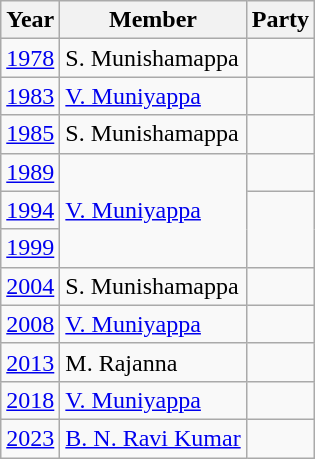<table class="wikitable sortable">
<tr>
<th>Year</th>
<th>Member</th>
<th colspan=2>Party</th>
</tr>
<tr>
<td><a href='#'>1978</a></td>
<td>S. Munishamappa</td>
<td></td>
</tr>
<tr>
<td><a href='#'>1983</a></td>
<td><a href='#'>V. Muniyappa</a></td>
<td></td>
</tr>
<tr>
<td><a href='#'>1985</a></td>
<td>S. Munishamappa</td>
<td></td>
</tr>
<tr>
<td><a href='#'>1989</a></td>
<td rowspan=3><a href='#'>V. Muniyappa</a></td>
<td></td>
</tr>
<tr>
<td><a href='#'>1994</a></td>
</tr>
<tr>
<td><a href='#'>1999</a></td>
</tr>
<tr>
<td><a href='#'>2004</a></td>
<td>S. Munishamappa</td>
<td></td>
</tr>
<tr>
<td><a href='#'>2008</a></td>
<td><a href='#'>V. Muniyappa</a></td>
<td></td>
</tr>
<tr>
<td><a href='#'>2013</a></td>
<td>M. Rajanna</td>
<td></td>
</tr>
<tr>
<td><a href='#'>2018</a></td>
<td><a href='#'>V. Muniyappa</a></td>
<td></td>
</tr>
<tr>
<td><a href='#'>2023</a></td>
<td><a href='#'>B. N. Ravi Kumar</a></td>
<td></td>
</tr>
</table>
